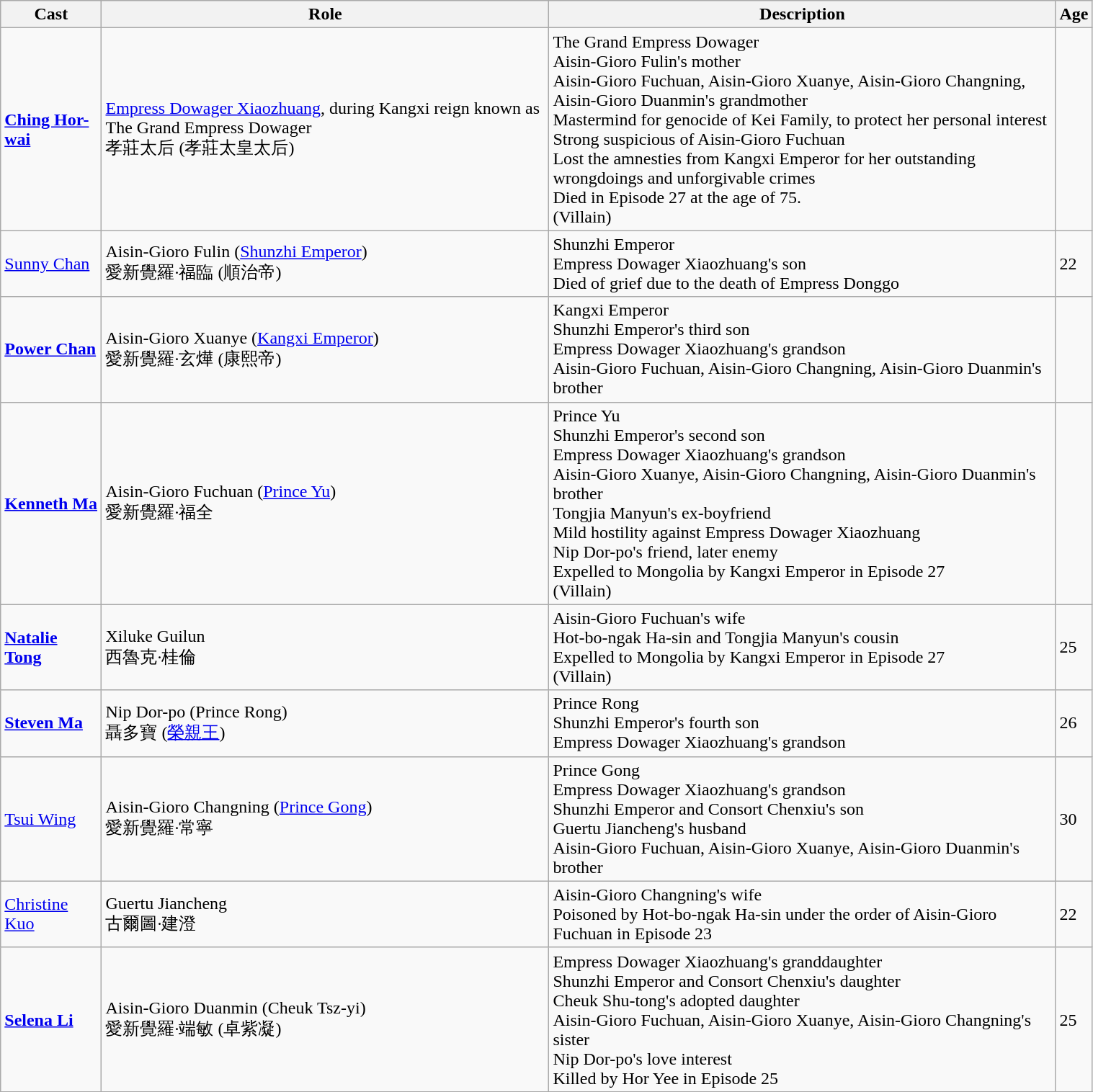<table class="wikitable" width="80%">
<tr>
<th>Cast</th>
<th>Role</th>
<th>Description</th>
<th>Age</th>
</tr>
<tr>
<td><strong><a href='#'>Ching Hor-wai</a></strong></td>
<td><a href='#'>Empress Dowager Xiaozhuang</a>, during Kangxi reign known as The Grand Empress Dowager<br>孝莊太后 (孝莊太皇太后)</td>
<td>The Grand Empress Dowager<br>Aisin-Gioro Fulin's mother<br>Aisin-Gioro Fuchuan, Aisin-Gioro Xuanye, Aisin-Gioro Changning, Aisin-Gioro Duanmin's grandmother<br>Mastermind for genocide of Kei Family, to protect her personal interest<br>Strong suspicious of Aisin-Gioro Fuchuan<br>Lost the amnesties from Kangxi Emperor for her outstanding wrongdoings and unforgivable crimes<br>Died in Episode 27 at the age of 75.<br>(Villain)</td>
<td></td>
</tr>
<tr>
<td><a href='#'>Sunny Chan</a></td>
<td>Aisin-Gioro Fulin (<a href='#'>Shunzhi Emperor</a>)<br>愛新覺羅·福臨 (順治帝)</td>
<td>Shunzhi Emperor<br>Empress Dowager Xiaozhuang's son<br>Died of grief due to the death of Empress Donggo</td>
<td>22</td>
</tr>
<tr>
<td><strong><a href='#'>Power Chan</a></strong></td>
<td>Aisin-Gioro Xuanye (<a href='#'>Kangxi Emperor</a>)<br>愛新覺羅·玄燁 (康熙帝)</td>
<td>Kangxi Emperor<br>Shunzhi Emperor's third son<br>Empress Dowager Xiaozhuang's grandson<br>Aisin-Gioro Fuchuan, Aisin-Gioro Changning, Aisin-Gioro Duanmin's brother</td>
<td></td>
</tr>
<tr>
<td><strong><a href='#'>Kenneth Ma</a></strong></td>
<td>Aisin-Gioro Fuchuan (<a href='#'>Prince Yu</a>)<br>愛新覺羅·福全</td>
<td>Prince Yu<br>Shunzhi Emperor's second son<br>Empress Dowager Xiaozhuang's grandson<br>Aisin-Gioro Xuanye, Aisin-Gioro Changning, Aisin-Gioro Duanmin's brother<br>Tongjia Manyun's ex-boyfriend<br>Mild hostility against Empress Dowager Xiaozhuang<br>Nip Dor-po's friend, later enemy<br>Expelled to Mongolia by Kangxi Emperor in Episode 27<br>(Villain)</td>
<td></td>
</tr>
<tr>
<td><strong><a href='#'>Natalie Tong</a></strong></td>
<td>Xiluke Guilun<br>西魯克·桂倫</td>
<td>Aisin-Gioro Fuchuan's wife<br>Hot-bo-ngak Ha-sin and Tongjia Manyun's cousin<br>Expelled to Mongolia by Kangxi Emperor in Episode 27<br>(Villain)</td>
<td>25</td>
</tr>
<tr>
<td><strong><a href='#'>Steven Ma</a></strong></td>
<td>Nip Dor-po (Prince Rong)<br>聶多寶 (<a href='#'>榮親王</a>)</td>
<td>Prince Rong<br>Shunzhi Emperor's fourth son<br>Empress Dowager Xiaozhuang's grandson</td>
<td>26</td>
</tr>
<tr>
<td><a href='#'>Tsui Wing</a></td>
<td>Aisin-Gioro Changning (<a href='#'>Prince Gong</a>)<br>愛新覺羅·常寧</td>
<td>Prince Gong<br>Empress Dowager Xiaozhuang's grandson<br>Shunzhi Emperor and Consort Chenxiu's son<br>Guertu Jiancheng's husband<br>Aisin-Gioro Fuchuan, Aisin-Gioro Xuanye, Aisin-Gioro Duanmin's brother</td>
<td>30</td>
</tr>
<tr>
<td><a href='#'>Christine Kuo</a></td>
<td>Guertu Jiancheng<br>古爾圖·建澄</td>
<td>Aisin-Gioro Changning's wife<br>Poisoned by Hot-bo-ngak Ha-sin under the order of Aisin-Gioro Fuchuan in Episode 23</td>
<td>22</td>
</tr>
<tr>
<td><strong><a href='#'>Selena Li</a></strong></td>
<td>Aisin-Gioro Duanmin (Cheuk Tsz-yi)<br>愛新覺羅·端敏 (卓紫凝)</td>
<td>Empress Dowager Xiaozhuang's granddaughter<br>Shunzhi Emperor and Consort Chenxiu's daughter<br>Cheuk Shu-tong's adopted daughter<br>Aisin-Gioro Fuchuan, Aisin-Gioro Xuanye, Aisin-Gioro Changning's sister<br>Nip Dor-po's love interest<br>Killed by Hor Yee in Episode 25</td>
<td>25</td>
</tr>
<tr>
</tr>
</table>
